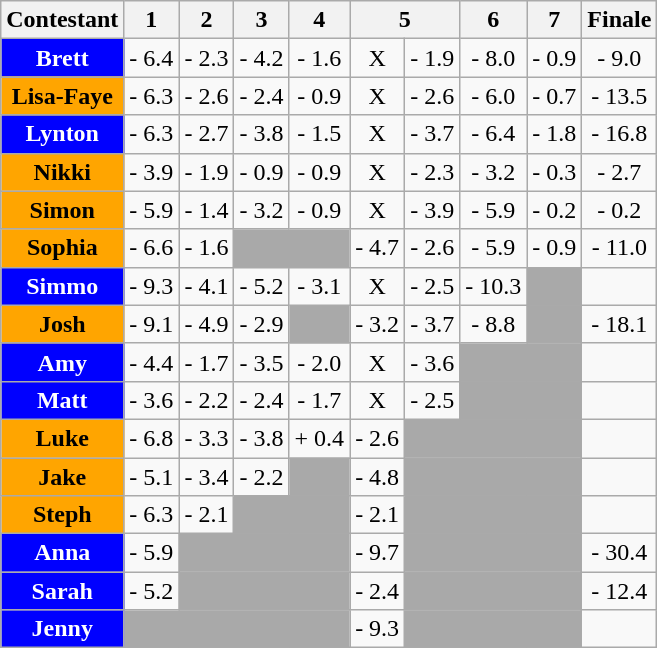<table class="wikitable sortable" style="text-align:center" align=center>
<tr>
<th>Contestant</th>
<th>1</th>
<th>2</th>
<th>3</th>
<th>4</th>
<th colspan=2>5</th>
<th>6</th>
<th>7</th>
<th>Finale</th>
</tr>
<tr>
<th style="background:blue; color:white;">Brett</th>
<td>- 6.4</td>
<td>- 2.3</td>
<td>- 4.2</td>
<td>- 1.6</td>
<td>X</td>
<td>- 1.9</td>
<td>- 8.0</td>
<td>- 0.9</td>
<td>- 9.0</td>
</tr>
<tr>
<th style="background:orange; color:black;">Lisa-Faye</th>
<td>- 6.3</td>
<td>- 2.6</td>
<td>- 2.4</td>
<td>- 0.9</td>
<td>X</td>
<td>- 2.6</td>
<td>- 6.0</td>
<td>- 0.7</td>
<td>- 13.5</td>
</tr>
<tr>
<th style="background:blue; color:white;">Lynton</th>
<td>- 6.3</td>
<td>- 2.7</td>
<td>- 3.8</td>
<td>- 1.5</td>
<td>X</td>
<td>- 3.7</td>
<td>- 6.4</td>
<td>- 1.8</td>
<td>- 16.8</td>
</tr>
<tr>
<th style="background:orange; color:black;">Nikki</th>
<td>- 3.9</td>
<td>- 1.9</td>
<td>- 0.9</td>
<td>- 0.9</td>
<td>X</td>
<td>- 2.3</td>
<td>- 3.2</td>
<td>- 0.3</td>
<td>- 2.7</td>
</tr>
<tr>
<th style="background:orange; color:black;">Simon</th>
<td>- 5.9</td>
<td>- 1.4</td>
<td>- 3.2</td>
<td>- 0.9</td>
<td>X</td>
<td>- 3.9</td>
<td>- 5.9</td>
<td>- 0.2</td>
<td>- 0.2</td>
</tr>
<tr>
<th style="background:orange; color:black;">Sophia</th>
<td>- 6.6</td>
<td>- 1.6</td>
<td style="background:darkgrey; color:black;" colspan="2"></td>
<td>- 4.7</td>
<td>- 2.6</td>
<td>- 5.9</td>
<td>- 0.9</td>
<td>- 11.0</td>
</tr>
<tr>
<th style="background:blue; color:white;">Simmo</th>
<td>- 9.3</td>
<td>- 4.1</td>
<td>- 5.2</td>
<td>- 3.1</td>
<td>X</td>
<td>- 2.5</td>
<td>- 10.3</td>
<td style="background:darkgrey; color:black;" colspan="1"></td>
<td></td>
</tr>
<tr>
<th style="background:orange; color:black;">Josh</th>
<td>- 9.1</td>
<td>- 4.9</td>
<td>- 2.9</td>
<td style="background:darkgrey; color:black;" colspan="1"></td>
<td>- 3.2</td>
<td>- 3.7</td>
<td>- 8.8</td>
<td style="background:darkgrey; color:black;" colspan="1"></td>
<td>- 18.1</td>
</tr>
<tr>
<th style="background:blue; color:white;">Amy</th>
<td>- 4.4</td>
<td>- 1.7</td>
<td>- 3.5</td>
<td>- 2.0</td>
<td>X</td>
<td>- 3.6</td>
<td style="background:darkgrey; color:black;" colspan="2"></td>
<td></td>
</tr>
<tr>
<th style="background:blue; color:white;">Matt</th>
<td>- 3.6</td>
<td>- 2.2</td>
<td>- 2.4</td>
<td>- 1.7</td>
<td>X</td>
<td>- 2.5</td>
<td style="background:darkgrey; color:black;" colspan="2"></td>
<td></td>
</tr>
<tr>
<th style="background:orange; color:black;">Luke</th>
<td>- 6.8</td>
<td>- 3.3</td>
<td>- 3.8</td>
<td>+ 0.4</td>
<td>- 2.6</td>
<td style="background:darkgrey; color:black;" colspan="3"></td>
<td></td>
</tr>
<tr>
<th style="background:orange; color:black;">Jake</th>
<td>- 5.1</td>
<td>- 3.4</td>
<td>- 2.2</td>
<td style="background:darkgrey; color:black;" colspan="1"></td>
<td>- 4.8</td>
<td style="background:darkgrey; color:black;" colspan="3"></td>
<td></td>
</tr>
<tr>
<th style="background:orange; color:black;">Steph</th>
<td>- 6.3</td>
<td>- 2.1</td>
<td style="background:darkgrey; color:black;" colspan="2"></td>
<td>- 2.1</td>
<td style="background:darkgrey; color:black;" colspan="3"></td>
<td></td>
</tr>
<tr>
<th style="background:blue; color:white;">Anna</th>
<td>- 5.9</td>
<td style="background:darkgrey; color:black;" colspan="3"></td>
<td>- 9.7</td>
<td style="background:darkgrey; color:black;" colspan="3"></td>
<td>- 30.4</td>
</tr>
<tr>
<th style="background:blue; color:white;">Sarah</th>
<td>- 5.2</td>
<td style="background:darkgrey; color:black;" colspan="3"></td>
<td>- 2.4</td>
<td style="background:darkgrey; color:black;" colspan="3"></td>
<td>- 12.4</td>
</tr>
<tr>
<th style="background:blue; color:white;">Jenny</th>
<td style="background:darkgrey; color:black;" colspan="4"></td>
<td>- 9.3</td>
<td style="background:darkgrey; color:black;" colspan="3"></td>
<td></td>
</tr>
</table>
